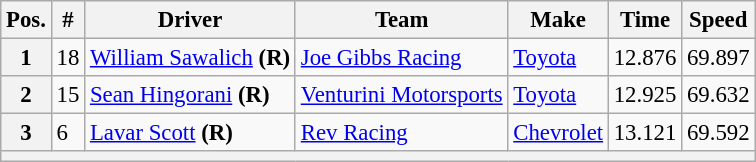<table class="wikitable" style="font-size:95%">
<tr>
<th>Pos.</th>
<th>#</th>
<th>Driver</th>
<th>Team</th>
<th>Make</th>
<th>Time</th>
<th>Speed</th>
</tr>
<tr>
<th>1</th>
<td>18</td>
<td><a href='#'>William Sawalich</a> <strong>(R)</strong></td>
<td><a href='#'>Joe Gibbs Racing</a></td>
<td><a href='#'>Toyota</a></td>
<td>12.876</td>
<td>69.897</td>
</tr>
<tr>
<th>2</th>
<td>15</td>
<td><a href='#'>Sean Hingorani</a> <strong>(R)</strong></td>
<td><a href='#'>Venturini Motorsports</a></td>
<td><a href='#'>Toyota</a></td>
<td>12.925</td>
<td>69.632</td>
</tr>
<tr>
<th>3</th>
<td>6</td>
<td><a href='#'>Lavar Scott</a> <strong>(R)</strong></td>
<td><a href='#'>Rev Racing</a></td>
<td><a href='#'>Chevrolet</a></td>
<td>13.121</td>
<td>69.592</td>
</tr>
<tr>
<th colspan="7"></th>
</tr>
</table>
